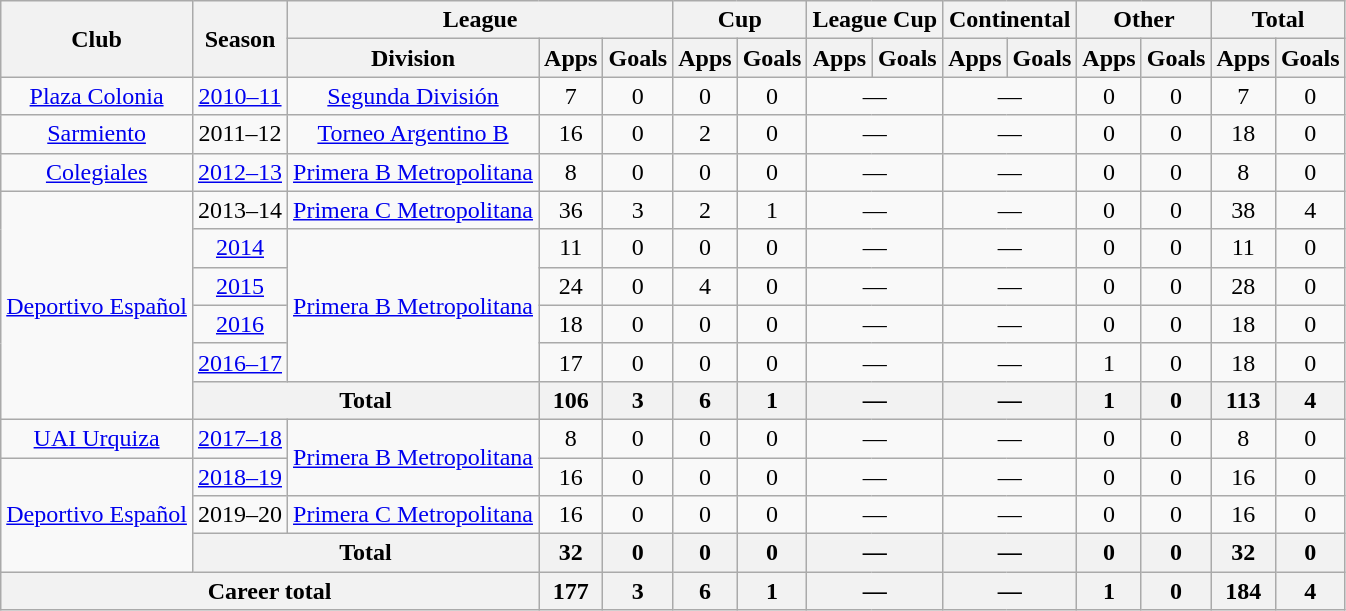<table class="wikitable" style="text-align:center">
<tr>
<th rowspan="2">Club</th>
<th rowspan="2">Season</th>
<th colspan="3">League</th>
<th colspan="2">Cup</th>
<th colspan="2">League Cup</th>
<th colspan="2">Continental</th>
<th colspan="2">Other</th>
<th colspan="2">Total</th>
</tr>
<tr>
<th>Division</th>
<th>Apps</th>
<th>Goals</th>
<th>Apps</th>
<th>Goals</th>
<th>Apps</th>
<th>Goals</th>
<th>Apps</th>
<th>Goals</th>
<th>Apps</th>
<th>Goals</th>
<th>Apps</th>
<th>Goals</th>
</tr>
<tr>
<td rowspan="1"><a href='#'>Plaza Colonia</a></td>
<td><a href='#'>2010–11</a></td>
<td rowspan="1"><a href='#'>Segunda División</a></td>
<td>7</td>
<td>0</td>
<td>0</td>
<td>0</td>
<td colspan="2">—</td>
<td colspan="2">—</td>
<td>0</td>
<td>0</td>
<td>7</td>
<td>0</td>
</tr>
<tr>
<td rowspan="1"><a href='#'>Sarmiento</a></td>
<td>2011–12</td>
<td rowspan="1"><a href='#'>Torneo Argentino B</a></td>
<td>16</td>
<td>0</td>
<td>2</td>
<td>0</td>
<td colspan="2">—</td>
<td colspan="2">—</td>
<td>0</td>
<td>0</td>
<td>18</td>
<td>0</td>
</tr>
<tr>
<td rowspan="1"><a href='#'>Colegiales</a></td>
<td><a href='#'>2012–13</a></td>
<td rowspan="1"><a href='#'>Primera B Metropolitana</a></td>
<td>8</td>
<td>0</td>
<td>0</td>
<td>0</td>
<td colspan="2">—</td>
<td colspan="2">—</td>
<td>0</td>
<td>0</td>
<td>8</td>
<td>0</td>
</tr>
<tr>
<td rowspan="6"><a href='#'>Deportivo Español</a></td>
<td>2013–14</td>
<td rowspan="1"><a href='#'>Primera C Metropolitana</a></td>
<td>36</td>
<td>3</td>
<td>2</td>
<td>1</td>
<td colspan="2">—</td>
<td colspan="2">—</td>
<td>0</td>
<td>0</td>
<td>38</td>
<td>4</td>
</tr>
<tr>
<td><a href='#'>2014</a></td>
<td rowspan="4"><a href='#'>Primera B Metropolitana</a></td>
<td>11</td>
<td>0</td>
<td>0</td>
<td>0</td>
<td colspan="2">—</td>
<td colspan="2">—</td>
<td>0</td>
<td>0</td>
<td>11</td>
<td>0</td>
</tr>
<tr>
<td><a href='#'>2015</a></td>
<td>24</td>
<td>0</td>
<td>4</td>
<td>0</td>
<td colspan="2">—</td>
<td colspan="2">—</td>
<td>0</td>
<td>0</td>
<td>28</td>
<td>0</td>
</tr>
<tr>
<td><a href='#'>2016</a></td>
<td>18</td>
<td>0</td>
<td>0</td>
<td>0</td>
<td colspan="2">—</td>
<td colspan="2">—</td>
<td>0</td>
<td>0</td>
<td>18</td>
<td>0</td>
</tr>
<tr>
<td><a href='#'>2016–17</a></td>
<td>17</td>
<td>0</td>
<td>0</td>
<td>0</td>
<td colspan="2">—</td>
<td colspan="2">—</td>
<td>1</td>
<td>0</td>
<td>18</td>
<td>0</td>
</tr>
<tr>
<th colspan="2">Total</th>
<th>106</th>
<th>3</th>
<th>6</th>
<th>1</th>
<th colspan="2">—</th>
<th colspan="2">—</th>
<th>1</th>
<th>0</th>
<th>113</th>
<th>4</th>
</tr>
<tr>
<td rowspan="1"><a href='#'>UAI Urquiza</a></td>
<td><a href='#'>2017–18</a></td>
<td rowspan="2"><a href='#'>Primera B Metropolitana</a></td>
<td>8</td>
<td>0</td>
<td>0</td>
<td>0</td>
<td colspan="2">—</td>
<td colspan="2">—</td>
<td>0</td>
<td>0</td>
<td>8</td>
<td>0</td>
</tr>
<tr>
<td rowspan="3"><a href='#'>Deportivo Español</a></td>
<td><a href='#'>2018–19</a></td>
<td>16</td>
<td>0</td>
<td>0</td>
<td>0</td>
<td colspan="2">—</td>
<td colspan="2">—</td>
<td>0</td>
<td>0</td>
<td>16</td>
<td>0</td>
</tr>
<tr>
<td>2019–20</td>
<td rowspan="1"><a href='#'>Primera C Metropolitana</a></td>
<td>16</td>
<td>0</td>
<td>0</td>
<td>0</td>
<td colspan="2">—</td>
<td colspan="2">—</td>
<td>0</td>
<td>0</td>
<td>16</td>
<td>0</td>
</tr>
<tr>
<th colspan="2">Total</th>
<th>32</th>
<th>0</th>
<th>0</th>
<th>0</th>
<th colspan="2">—</th>
<th colspan="2">—</th>
<th>0</th>
<th>0</th>
<th>32</th>
<th>0</th>
</tr>
<tr>
<th colspan="3">Career total</th>
<th>177</th>
<th>3</th>
<th>6</th>
<th>1</th>
<th colspan="2">—</th>
<th colspan="2">—</th>
<th>1</th>
<th>0</th>
<th>184</th>
<th>4</th>
</tr>
</table>
